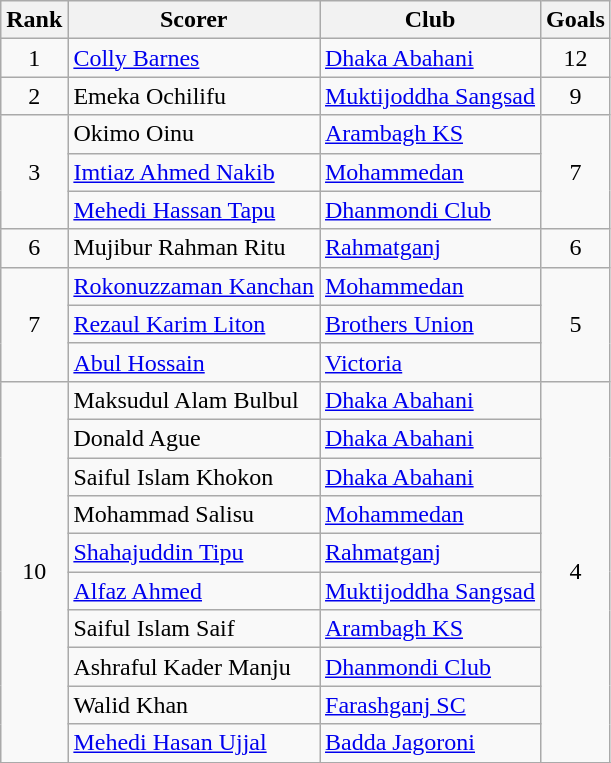<table class="wikitable">
<tr>
<th>Rank</th>
<th>Scorer</th>
<th>Club</th>
<th>Goals</th>
</tr>
<tr>
<td align=center>1</td>
<td> <a href='#'>Colly Barnes</a></td>
<td><a href='#'>Dhaka Abahani</a></td>
<td align=center>12</td>
</tr>
<tr>
<td align=center>2</td>
<td> Emeka Ochilifu</td>
<td><a href='#'>Muktijoddha Sangsad</a></td>
<td align=center>9</td>
</tr>
<tr>
<td rowspan=3 align=center>3</td>
<td> Okimo Oinu</td>
<td><a href='#'>Arambagh KS</a></td>
<td rowspan=3 align=center>7</td>
</tr>
<tr>
<td> <a href='#'>Imtiaz Ahmed Nakib</a></td>
<td><a href='#'>Mohammedan</a></td>
</tr>
<tr>
<td> <a href='#'>Mehedi Hassan Tapu</a></td>
<td><a href='#'>Dhanmondi Club</a></td>
</tr>
<tr>
<td align=center>6</td>
<td> Mujibur Rahman Ritu</td>
<td><a href='#'>Rahmatganj</a></td>
<td align=center>6</td>
</tr>
<tr>
<td rowspan=3 align=center>7</td>
<td> <a href='#'>Rokonuzzaman Kanchan</a></td>
<td><a href='#'>Mohammedan</a></td>
<td rowspan=3 align=center>5</td>
</tr>
<tr>
<td> <a href='#'>Rezaul Karim Liton</a></td>
<td><a href='#'>Brothers Union</a></td>
</tr>
<tr>
<td> <a href='#'>Abul Hossain</a></td>
<td><a href='#'>Victoria</a></td>
</tr>
<tr>
<td rowspan=10 align=center>10</td>
<td> Maksudul Alam Bulbul</td>
<td><a href='#'>Dhaka Abahani</a></td>
<td rowspan=10 align=center>4</td>
</tr>
<tr>
<td> Donald Ague</td>
<td><a href='#'>Dhaka Abahani</a></td>
</tr>
<tr>
<td> Saiful Islam Khokon</td>
<td><a href='#'>Dhaka Abahani</a></td>
</tr>
<tr>
<td> Mohammad Salisu</td>
<td><a href='#'>Mohammedan</a></td>
</tr>
<tr>
<td> <a href='#'>Shahajuddin Tipu</a></td>
<td><a href='#'>Rahmatganj</a></td>
</tr>
<tr>
<td> <a href='#'>Alfaz Ahmed</a></td>
<td><a href='#'>Muktijoddha Sangsad</a></td>
</tr>
<tr>
<td> Saiful Islam Saif</td>
<td><a href='#'>Arambagh KS</a></td>
</tr>
<tr>
<td> Ashraful Kader Manju</td>
<td><a href='#'>Dhanmondi Club</a></td>
</tr>
<tr>
<td> Walid Khan</td>
<td><a href='#'>Farashganj SC</a></td>
</tr>
<tr>
<td> <a href='#'>Mehedi Hasan Ujjal</a></td>
<td><a href='#'>Badda Jagoroni</a></td>
</tr>
<tr>
</tr>
</table>
